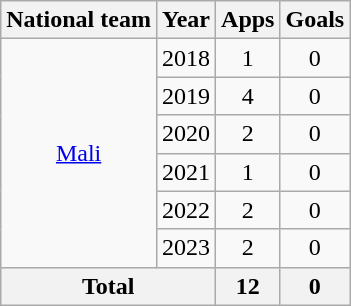<table class="wikitable" style="text-align:center">
<tr>
<th>National team</th>
<th>Year</th>
<th>Apps</th>
<th>Goals</th>
</tr>
<tr>
<td rowspan="6"><a href='#'>Mali</a></td>
<td>2018</td>
<td>1</td>
<td>0</td>
</tr>
<tr>
<td>2019</td>
<td>4</td>
<td>0</td>
</tr>
<tr>
<td>2020</td>
<td>2</td>
<td>0</td>
</tr>
<tr>
<td>2021</td>
<td>1</td>
<td>0</td>
</tr>
<tr>
<td>2022</td>
<td>2</td>
<td>0</td>
</tr>
<tr>
<td>2023</td>
<td>2</td>
<td>0</td>
</tr>
<tr>
<th colspan="2">Total</th>
<th>12</th>
<th>0</th>
</tr>
</table>
